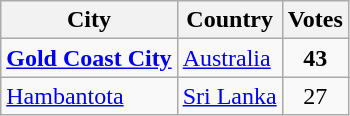<table class="wikitable" style="margin:auto; margin-left:.5em;">
<tr>
<th>City</th>
<th>Country</th>
<th>Votes</th>
</tr>
<tr>
<td><strong><a href='#'>Gold Coast City</a></strong></td>
<td> <a href='#'>Australia</a></td>
<td style="text-align:center;"><strong>43</strong></td>
</tr>
<tr>
<td><a href='#'>Hambantota</a></td>
<td> <a href='#'>Sri Lanka</a></td>
<td style="text-align:center;">27</td>
</tr>
</table>
